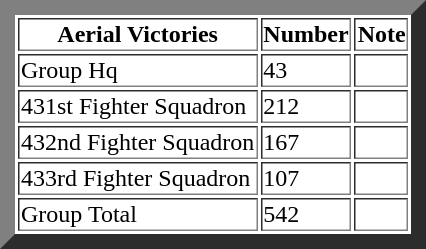<table border="10">
<tr>
<th>Aerial Victories</th>
<th>Number</th>
<th>Note</th>
</tr>
<tr>
<td>Group Hq</td>
<td>43</td>
<td></td>
</tr>
<tr>
<td>431st Fighter Squadron</td>
<td>212</td>
<td></td>
</tr>
<tr>
<td>432nd Fighter Squadron</td>
<td>167</td>
<td></td>
</tr>
<tr>
<td>433rd Fighter Squadron</td>
<td>107</td>
<td></td>
</tr>
<tr>
<td>Group Total</td>
<td>542</td>
<td></td>
</tr>
</table>
